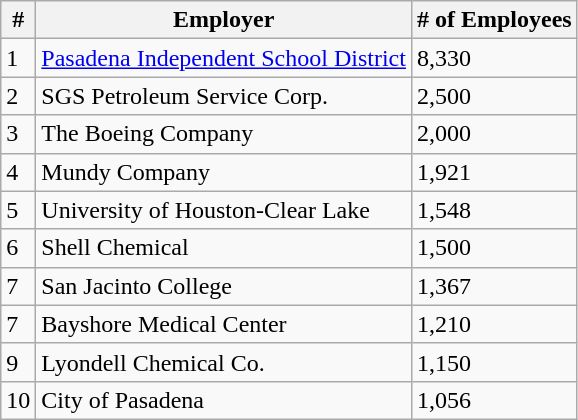<table class="wikitable">
<tr>
<th>#</th>
<th>Employer</th>
<th># of Employees</th>
</tr>
<tr>
<td>1</td>
<td><a href='#'>Pasadena Independent School District</a></td>
<td>8,330</td>
</tr>
<tr>
<td>2</td>
<td>SGS Petroleum Service Corp.</td>
<td>2,500</td>
</tr>
<tr>
<td>3</td>
<td>The Boeing Company</td>
<td>2,000</td>
</tr>
<tr>
<td>4</td>
<td>Mundy Company</td>
<td>1,921</td>
</tr>
<tr>
<td>5</td>
<td>University of Houston-Clear Lake</td>
<td>1,548</td>
</tr>
<tr>
<td>6</td>
<td>Shell Chemical</td>
<td>1,500</td>
</tr>
<tr>
<td>7</td>
<td>San Jacinto College</td>
<td>1,367</td>
</tr>
<tr>
<td>7</td>
<td>Bayshore Medical Center</td>
<td>1,210</td>
</tr>
<tr>
<td>9</td>
<td>Lyondell Chemical Co.</td>
<td>1,150</td>
</tr>
<tr>
<td>10</td>
<td>City of Pasadena</td>
<td>1,056</td>
</tr>
</table>
